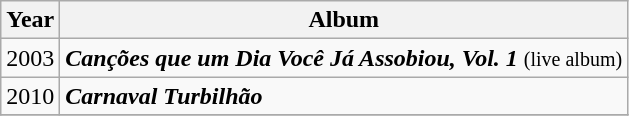<table class="wikitable">
<tr>
<th>Year</th>
<th>Album</th>
</tr>
<tr>
<td>2003</td>
<td><strong><em>Canções que um Dia Você Já Assobiou, Vol. 1</em></strong> <small>(live album)</small></td>
</tr>
<tr>
<td>2010</td>
<td><strong><em>Carnaval Turbilhão</em></strong> </td>
</tr>
<tr>
</tr>
</table>
